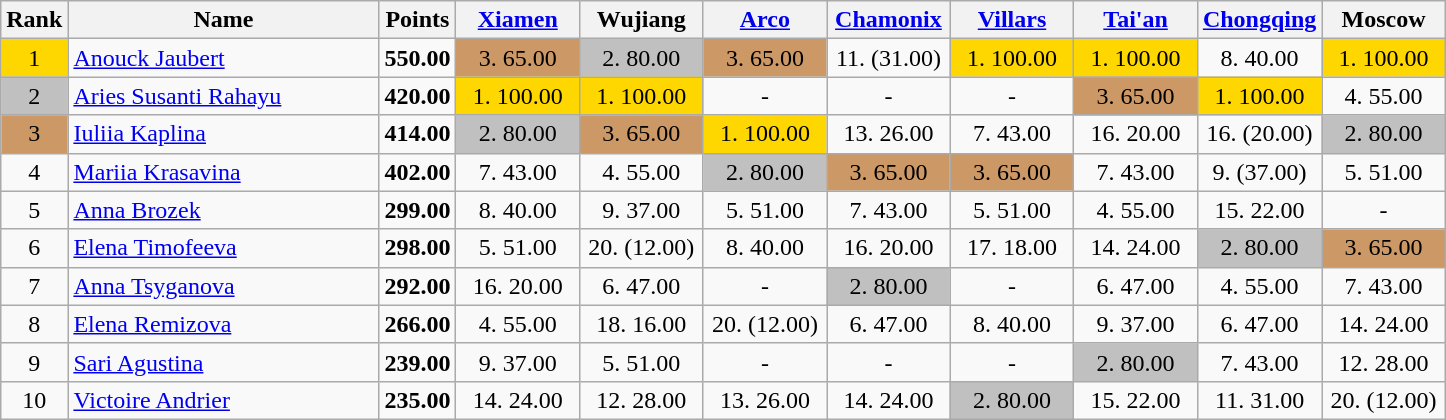<table class="wikitable sortable">
<tr>
<th>Rank</th>
<th width = "200">Name</th>
<th data-sort-type="number">Points</th>
<th width = "75" data-sort-type="number"><a href='#'>Xiamen</a></th>
<th width = "75" data-sort-type="number">Wujiang</th>
<th width = "75" data-sort-type="number"><a href='#'>Arco</a></th>
<th width = "75" data-sort-type="number"><a href='#'>Chamonix</a></th>
<th width = "75" data-sort-type="number"><a href='#'>Villars</a></th>
<th width = "75" data-sort-type="number"><a href='#'>Tai'an</a></th>
<th width = "75" data-sort-type="number"><a href='#'>Chongqing</a></th>
<th width = "75" data-sort-type="number">Moscow</th>
</tr>
<tr>
<td align="center" style="background: gold">1</td>
<td> <a href='#'>Anouck Jaubert</a></td>
<td align="center"><strong>550.00</strong></td>
<td align="center" style="background: #cc9966">3. 65.00</td>
<td align="center" style="background: silver">2. 80.00</td>
<td align="center" style="background: #cc9966">3. 65.00</td>
<td align="center">11. (31.00)</td>
<td align="center" style="background: gold">1. 100.00</td>
<td align="center" style="background: gold">1. 100.00</td>
<td align="center">8. 40.00</td>
<td align="center" style="background: gold">1. 100.00</td>
</tr>
<tr>
<td align="center" style="background: silver">2</td>
<td> <a href='#'>Aries Susanti Rahayu</a></td>
<td align="center"><strong>420.00</strong></td>
<td align="center" style="background: gold">1. 100.00</td>
<td align="center" style="background: gold">1. 100.00</td>
<td align="center">-</td>
<td align="center">-</td>
<td align="center">-</td>
<td align="center" style="background: #cc9966">3. 65.00</td>
<td align="center" style="background: gold">1. 100.00</td>
<td align="center">4. 55.00</td>
</tr>
<tr>
<td align="center" style="background: #cc9966">3</td>
<td> <a href='#'>Iuliia Kaplina</a></td>
<td align="center"><strong>414.00</strong></td>
<td align="center" style="background: silver">2. 80.00</td>
<td align="center" style="background: #cc9966">3. 65.00</td>
<td align="center" style="background: gold">1. 100.00</td>
<td align="center">13. 26.00</td>
<td align="center">7. 43.00</td>
<td align="center">16. 20.00</td>
<td align="center">16. (20.00)</td>
<td align="center" style="background: silver">2. 80.00</td>
</tr>
<tr>
<td align="center">4</td>
<td> <a href='#'>Mariia Krasavina</a></td>
<td align="center"><strong>402.00</strong></td>
<td align="center">7. 43.00</td>
<td align="center">4. 55.00</td>
<td align="center" style="background: silver">2. 80.00</td>
<td align="center" style="background: #cc9966">3. 65.00</td>
<td align="center" style="background: #cc9966">3. 65.00</td>
<td align="center">7. 43.00</td>
<td align="center">9. (37.00)</td>
<td align="center">5. 51.00</td>
</tr>
<tr>
<td align="center">5</td>
<td> <a href='#'>Anna Brozek</a></td>
<td align="center"><strong>299.00</strong></td>
<td align="center">8. 40.00</td>
<td align="center">9. 37.00</td>
<td align="center">5. 51.00</td>
<td align="center">7. 43.00</td>
<td align="center">5. 51.00</td>
<td align="center">4. 55.00</td>
<td align="center">15. 22.00</td>
<td align="center">-</td>
</tr>
<tr>
<td align="center">6</td>
<td> <a href='#'>Elena Timofeeva</a></td>
<td align="center"><strong>298.00</strong></td>
<td align="center">5. 51.00</td>
<td align="center">20. (12.00)</td>
<td align="center">8. 40.00</td>
<td align="center">16. 20.00</td>
<td align="center">17. 18.00</td>
<td align="center">14. 24.00</td>
<td align="center" style="background: silver">2. 80.00</td>
<td align="center" style="background: #cc9966">3. 65.00</td>
</tr>
<tr>
<td align="center">7</td>
<td> <a href='#'>Anna Tsyganova</a></td>
<td align="center"><strong>292.00</strong></td>
<td align="center">16. 20.00</td>
<td align="center">6. 47.00</td>
<td align="center">-</td>
<td align="center" style="background: silver">2. 80.00</td>
<td align="center">-</td>
<td align="center">6. 47.00</td>
<td align="center">4. 55.00</td>
<td align="center">7. 43.00</td>
</tr>
<tr>
<td align="center">8</td>
<td> <a href='#'>Elena Remizova</a></td>
<td align="center"><strong>266.00</strong></td>
<td align="center">4. 55.00</td>
<td align="center">18. 16.00</td>
<td align="center">20. (12.00)</td>
<td align="center">6. 47.00</td>
<td align="center">8. 40.00</td>
<td align="center">9. 37.00</td>
<td align="center">6. 47.00</td>
<td align="center">14. 24.00</td>
</tr>
<tr>
<td align="center">9</td>
<td> <a href='#'>Sari Agustina</a></td>
<td align="center"><strong>239.00</strong></td>
<td align="center">9. 37.00</td>
<td align="center">5. 51.00</td>
<td align="center">-</td>
<td align="center">-</td>
<td align="center">-</td>
<td align="center" style="background: silver">2. 80.00</td>
<td align="center">7. 43.00</td>
<td align="center">12. 28.00</td>
</tr>
<tr>
<td align="center">10</td>
<td> <a href='#'>Victoire Andrier</a></td>
<td align="center"><strong>235.00</strong></td>
<td align="center">14. 24.00</td>
<td align="center">12. 28.00</td>
<td align="center">13. 26.00</td>
<td align="center">14. 24.00</td>
<td align="center" style="background: silver">2. 80.00</td>
<td align="center">15. 22.00</td>
<td align="center">11. 31.00</td>
<td align="center">20. (12.00)</td>
</tr>
</table>
